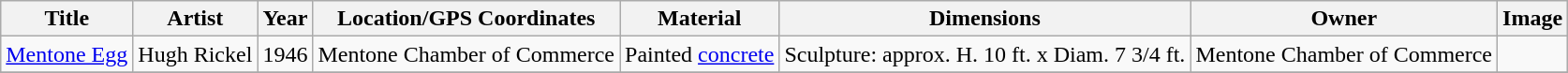<table class="wikitable sortable">
<tr>
<th>Title</th>
<th>Artist</th>
<th>Year</th>
<th>Location/GPS Coordinates</th>
<th>Material</th>
<th>Dimensions</th>
<th>Owner</th>
<th>Image</th>
</tr>
<tr>
<td><a href='#'>Mentone Egg</a></td>
<td>Hugh Rickel</td>
<td>1946</td>
<td>Mentone Chamber of Commerce</td>
<td>Painted <a href='#'>concrete</a></td>
<td>Sculpture: approx. H. 10 ft. x Diam. 7 3/4 ft.</td>
<td>Mentone Chamber of Commerce</td>
<td></td>
</tr>
<tr>
</tr>
</table>
